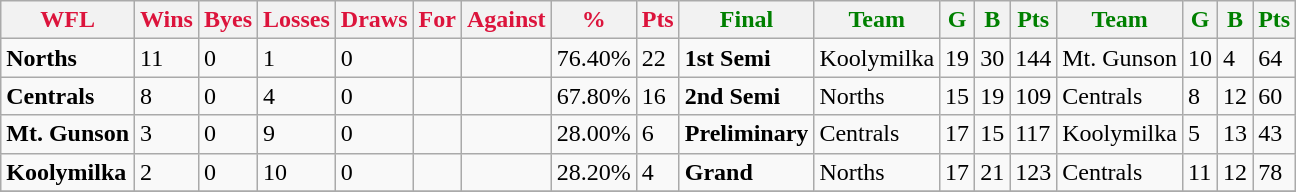<table class="wikitable">
<tr>
<th style="color:crimson">WFL</th>
<th style="color:crimson">Wins</th>
<th style="color:crimson">Byes</th>
<th style="color:crimson">Losses</th>
<th style="color:crimson">Draws</th>
<th style="color:crimson">For</th>
<th style="color:crimson">Against</th>
<th style="color:crimson">%</th>
<th style="color:crimson">Pts</th>
<th style="color:green">Final</th>
<th style="color:green">Team</th>
<th style="color:green">G</th>
<th style="color:green">B</th>
<th style="color:green">Pts</th>
<th style="color:green">Team</th>
<th style="color:green">G</th>
<th style="color:green">B</th>
<th style="color:green">Pts</th>
</tr>
<tr>
<td><strong>	Norths	</strong></td>
<td>11</td>
<td>0</td>
<td>1</td>
<td>0</td>
<td></td>
<td></td>
<td>76.40%</td>
<td>22</td>
<td><strong>1st Semi</strong></td>
<td>Koolymilka</td>
<td>19</td>
<td>30</td>
<td>144</td>
<td>Mt. Gunson</td>
<td>10</td>
<td>4</td>
<td>64</td>
</tr>
<tr>
<td><strong>	Centrals	</strong></td>
<td>8</td>
<td>0</td>
<td>4</td>
<td>0</td>
<td></td>
<td></td>
<td>67.80%</td>
<td>16</td>
<td><strong>2nd Semi</strong></td>
<td>Norths</td>
<td>15</td>
<td>19</td>
<td>109</td>
<td>Centrals</td>
<td>8</td>
<td>12</td>
<td>60</td>
</tr>
<tr>
<td><strong>	Mt. Gunson	</strong></td>
<td>3</td>
<td>0</td>
<td>9</td>
<td>0</td>
<td></td>
<td></td>
<td>28.00%</td>
<td>6</td>
<td><strong>Preliminary</strong></td>
<td>Centrals</td>
<td>17</td>
<td>15</td>
<td>117</td>
<td>Koolymilka</td>
<td>5</td>
<td>13</td>
<td>43</td>
</tr>
<tr>
<td><strong>	Koolymilka	</strong></td>
<td>2</td>
<td>0</td>
<td>10</td>
<td>0</td>
<td></td>
<td></td>
<td>28.20%</td>
<td>4</td>
<td><strong>Grand</strong></td>
<td>Norths</td>
<td>17</td>
<td>21</td>
<td>123</td>
<td>Centrals</td>
<td>11</td>
<td>12</td>
<td>78</td>
</tr>
<tr>
</tr>
</table>
